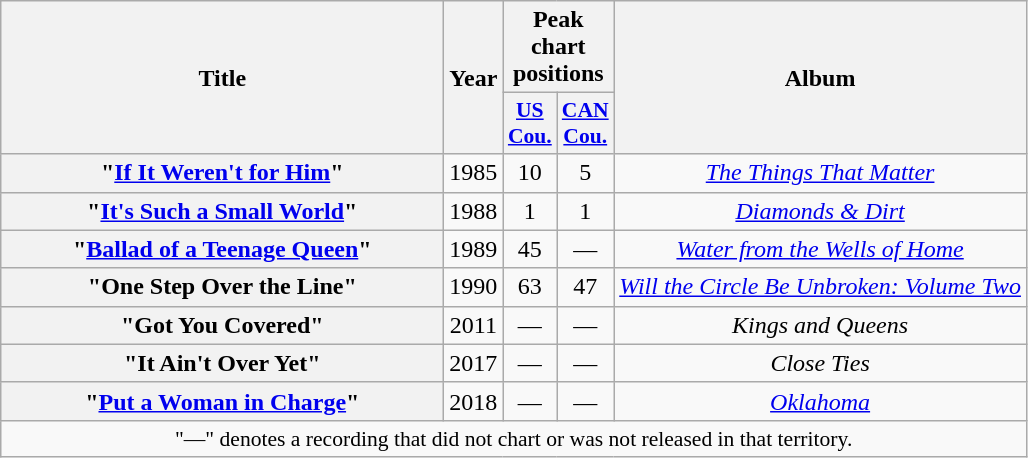<table class="wikitable plainrowheaders" style="text-align:center;" border="1">
<tr>
<th scope="col" rowspan="2" style="width:18em;">Title</th>
<th scope="col" rowspan="2">Year</th>
<th scope="col" colspan="2">Peak chart<br>positions</th>
<th scope="col" rowspan="2">Album</th>
</tr>
<tr>
<th scope="col" style="width:2em;font-size:90%;"><a href='#'>US<br>Cou.</a><br></th>
<th scope="col" style="width:2em;font-size:90%;"><a href='#'>CAN<br>Cou.</a><br></th>
</tr>
<tr>
<th scope="row">"<a href='#'>If It Weren't for Him</a>"<br></th>
<td>1985</td>
<td>10</td>
<td>5</td>
<td><em><a href='#'>The Things That Matter</a></em></td>
</tr>
<tr>
<th scope="row">"<a href='#'>It's Such a Small World</a>"<br></th>
<td>1988</td>
<td>1</td>
<td>1</td>
<td><em><a href='#'>Diamonds & Dirt</a></em></td>
</tr>
<tr>
<th scope="row">"<a href='#'>Ballad of a Teenage Queen</a>"<br></th>
<td>1989</td>
<td>45</td>
<td>—</td>
<td><em><a href='#'>Water from the Wells of Home</a></em></td>
</tr>
<tr>
<th scope="row">"One Step Over the Line"<br></th>
<td>1990</td>
<td>63</td>
<td>47</td>
<td><em><a href='#'>Will the Circle Be Unbroken: Volume Two</a></em></td>
</tr>
<tr>
<th scope="row">"Got You Covered"<br></th>
<td>2011</td>
<td>—</td>
<td>—</td>
<td><em>Kings and Queens</em></td>
</tr>
<tr>
<th scope="row">"It Ain't Over Yet"<br></th>
<td>2017</td>
<td>—</td>
<td>—</td>
<td><em>Close Ties</em></td>
</tr>
<tr>
<th scope="row">"<a href='#'>Put a Woman in Charge</a>"<br></th>
<td>2018</td>
<td>—</td>
<td>—</td>
<td><em><a href='#'>Oklahoma</a></em></td>
</tr>
<tr>
<td colspan="5" style="font-size:90%">"—" denotes a recording that did not chart or was not released in that territory.</td>
</tr>
</table>
